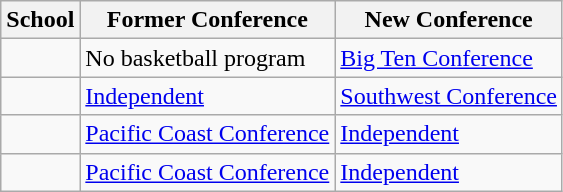<table class="wikitable sortable">
<tr>
<th>School</th>
<th>Former Conference</th>
<th>New Conference</th>
</tr>
<tr>
<td></td>
<td>No basketball program</td>
<td><a href='#'>Big Ten Conference</a></td>
</tr>
<tr>
<td></td>
<td><a href='#'>Independent</a></td>
<td><a href='#'>Southwest Conference</a></td>
</tr>
<tr>
<td></td>
<td><a href='#'>Pacific Coast Conference</a></td>
<td><a href='#'>Independent</a></td>
</tr>
<tr>
<td></td>
<td><a href='#'>Pacific Coast Conference</a></td>
<td><a href='#'>Independent</a></td>
</tr>
</table>
